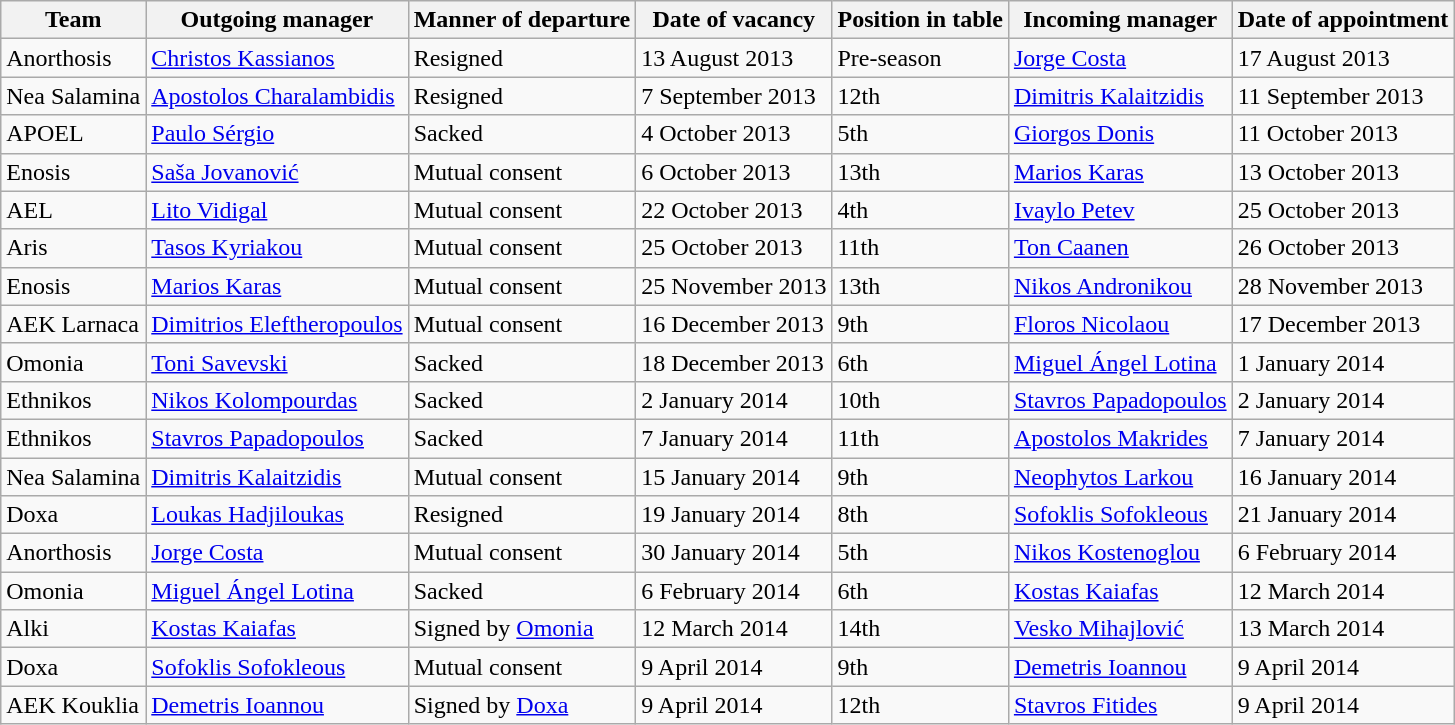<table class="wikitable">
<tr>
<th>Team</th>
<th>Outgoing manager</th>
<th>Manner of departure</th>
<th>Date of vacancy</th>
<th>Position in table</th>
<th>Incoming manager</th>
<th>Date of appointment</th>
</tr>
<tr>
<td>Anorthosis</td>
<td> <a href='#'>Christos Kassianos</a></td>
<td>Resigned</td>
<td>13 August 2013</td>
<td>Pre-season</td>
<td> <a href='#'>Jorge Costa</a></td>
<td>17 August 2013</td>
</tr>
<tr>
<td>Nea Salamina</td>
<td> <a href='#'>Apostolos Charalambidis</a></td>
<td>Resigned</td>
<td>7 September 2013</td>
<td>12th</td>
<td> <a href='#'>Dimitris Kalaitzidis</a></td>
<td>11 September 2013</td>
</tr>
<tr>
<td>APOEL</td>
<td> <a href='#'>Paulo Sérgio</a></td>
<td>Sacked</td>
<td>4 October 2013</td>
<td>5th</td>
<td> <a href='#'>Giorgos Donis</a></td>
<td>11 October 2013</td>
</tr>
<tr>
<td>Enosis</td>
<td> <a href='#'>Saša Jovanović</a></td>
<td>Mutual consent</td>
<td>6 October 2013</td>
<td>13th</td>
<td> <a href='#'>Marios Karas</a></td>
<td>13 October 2013</td>
</tr>
<tr>
<td>AEL</td>
<td> <a href='#'>Lito Vidigal</a></td>
<td>Mutual consent</td>
<td>22 October 2013</td>
<td>4th</td>
<td> <a href='#'>Ivaylo Petev</a></td>
<td>25 October 2013</td>
</tr>
<tr>
<td>Aris</td>
<td> <a href='#'>Tasos Kyriakou</a></td>
<td>Mutual consent</td>
<td>25 October 2013</td>
<td>11th</td>
<td> <a href='#'>Ton Caanen</a></td>
<td>26 October 2013</td>
</tr>
<tr>
<td>Enosis</td>
<td> <a href='#'>Marios Karas</a></td>
<td>Mutual consent</td>
<td>25 November 2013</td>
<td>13th</td>
<td> <a href='#'>Nikos Andronikou</a></td>
<td>28 November 2013</td>
</tr>
<tr>
<td>AEK Larnaca</td>
<td> <a href='#'>Dimitrios Eleftheropoulos</a></td>
<td>Mutual consent</td>
<td>16 December 2013</td>
<td>9th</td>
<td> <a href='#'>Floros Nicolaou</a></td>
<td>17 December 2013</td>
</tr>
<tr>
<td>Omonia</td>
<td> <a href='#'>Toni Savevski</a></td>
<td>Sacked</td>
<td>18 December 2013</td>
<td>6th</td>
<td> <a href='#'>Miguel Ángel Lotina</a></td>
<td>1 January 2014</td>
</tr>
<tr>
<td>Ethnikos</td>
<td> <a href='#'>Nikos Kolompourdas</a></td>
<td>Sacked</td>
<td>2 January 2014</td>
<td>10th</td>
<td> <a href='#'>Stavros Papadopoulos</a></td>
<td>2 January 2014</td>
</tr>
<tr>
<td>Ethnikos</td>
<td> <a href='#'>Stavros Papadopoulos</a></td>
<td>Sacked</td>
<td>7 January 2014</td>
<td>11th</td>
<td> <a href='#'>Apostolos Makrides</a></td>
<td>7 January 2014</td>
</tr>
<tr>
<td>Nea Salamina</td>
<td> <a href='#'>Dimitris Kalaitzidis</a></td>
<td>Mutual consent</td>
<td>15 January 2014</td>
<td>9th</td>
<td> <a href='#'>Neophytos Larkou</a></td>
<td>16 January 2014</td>
</tr>
<tr>
<td>Doxa</td>
<td> <a href='#'>Loukas Hadjiloukas</a></td>
<td>Resigned</td>
<td>19 January 2014</td>
<td>8th</td>
<td> <a href='#'>Sofoklis Sofokleous</a></td>
<td>21 January 2014</td>
</tr>
<tr>
<td>Anorthosis</td>
<td> <a href='#'>Jorge Costa</a></td>
<td>Mutual consent</td>
<td>30 January 2014</td>
<td>5th</td>
<td> <a href='#'>Nikos Kostenoglou</a></td>
<td>6 February 2014</td>
</tr>
<tr>
<td>Omonia</td>
<td> <a href='#'>Miguel Ángel Lotina</a></td>
<td>Sacked</td>
<td>6 February 2014</td>
<td>6th</td>
<td> <a href='#'>Kostas Kaiafas</a></td>
<td>12 March 2014</td>
</tr>
<tr>
<td>Alki</td>
<td> <a href='#'>Kostas Kaiafas</a></td>
<td>Signed by <a href='#'>Omonia</a></td>
<td>12 March 2014</td>
<td>14th</td>
<td> <a href='#'>Vesko Mihajlović</a></td>
<td>13 March 2014</td>
</tr>
<tr>
<td>Doxa</td>
<td> <a href='#'>Sofoklis Sofokleous</a></td>
<td>Mutual consent</td>
<td>9 April 2014</td>
<td>9th</td>
<td> <a href='#'>Demetris Ioannou</a></td>
<td>9 April 2014</td>
</tr>
<tr>
<td>AEK Kouklia</td>
<td> <a href='#'>Demetris Ioannou</a></td>
<td>Signed by <a href='#'>Doxa</a></td>
<td>9 April 2014</td>
<td>12th</td>
<td> <a href='#'>Stavros Fitides</a></td>
<td>9 April 2014</td>
</tr>
</table>
